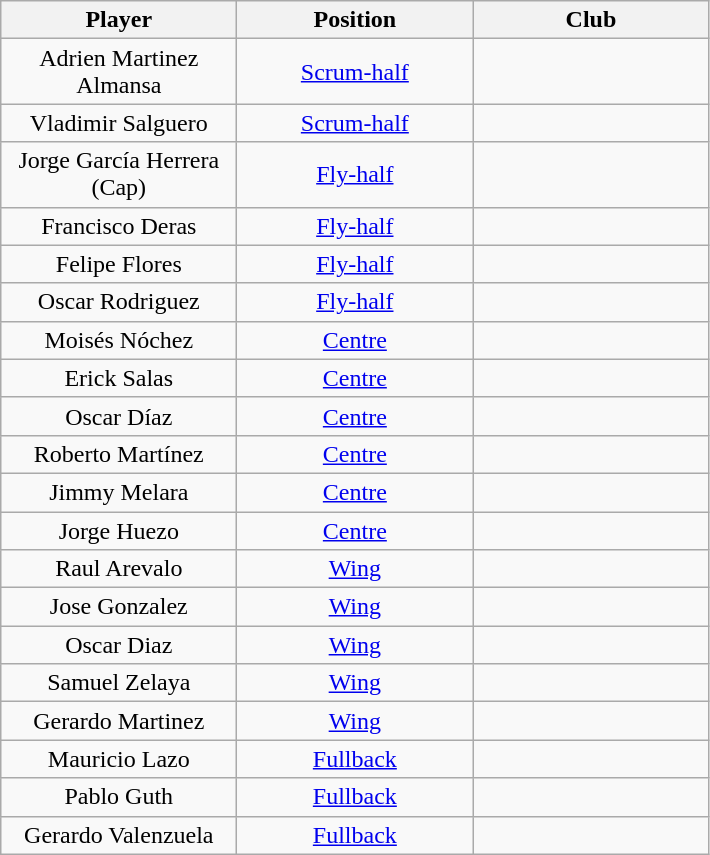<table class="wikitable" style="text-align:center">
<tr>
<th style="width:150px">Player</th>
<th style="width:150px">Position</th>
<th style="width:150px">Club</th>
</tr>
<tr>
<td>Adrien Martinez Almansa</td>
<td><a href='#'>Scrum-half</a></td>
<td></td>
</tr>
<tr>
<td>Vladimir Salguero</td>
<td><a href='#'>Scrum-half</a></td>
<td></td>
</tr>
<tr>
<td>Jorge García Herrera (Cap)</td>
<td><a href='#'>Fly-half</a></td>
<td></td>
</tr>
<tr>
<td>Francisco Deras</td>
<td><a href='#'>Fly-half</a></td>
<td></td>
</tr>
<tr>
<td>Felipe Flores</td>
<td><a href='#'>Fly-half</a></td>
<td></td>
</tr>
<tr>
<td>Oscar Rodriguez</td>
<td><a href='#'>Fly-half</a></td>
<td></td>
</tr>
<tr>
<td>Moisés Nóchez</td>
<td><a href='#'>Centre</a></td>
<td></td>
</tr>
<tr>
<td>Erick Salas</td>
<td><a href='#'>Centre</a></td>
<td></td>
</tr>
<tr>
<td>Oscar Díaz</td>
<td><a href='#'>Centre</a></td>
<td></td>
</tr>
<tr>
<td>Roberto Martínez</td>
<td><a href='#'>Centre</a></td>
<td></td>
</tr>
<tr>
<td>Jimmy Melara</td>
<td><a href='#'>Centre</a></td>
<td></td>
</tr>
<tr>
<td>Jorge Huezo</td>
<td><a href='#'>Centre</a></td>
<td></td>
</tr>
<tr>
<td>Raul Arevalo</td>
<td><a href='#'>Wing</a></td>
<td></td>
</tr>
<tr>
<td>Jose Gonzalez</td>
<td><a href='#'>Wing</a></td>
<td></td>
</tr>
<tr>
<td>Oscar Diaz</td>
<td><a href='#'>Wing</a></td>
<td></td>
</tr>
<tr>
<td>Samuel Zelaya</td>
<td><a href='#'>Wing</a></td>
<td></td>
</tr>
<tr>
<td>Gerardo Martinez</td>
<td><a href='#'>Wing</a></td>
<td></td>
</tr>
<tr>
<td>Mauricio Lazo</td>
<td><a href='#'>Fullback</a></td>
<td></td>
</tr>
<tr>
<td>Pablo Guth</td>
<td><a href='#'>Fullback</a></td>
<td></td>
</tr>
<tr>
<td>Gerardo Valenzuela</td>
<td><a href='#'>Fullback</a></td>
<td></td>
</tr>
</table>
